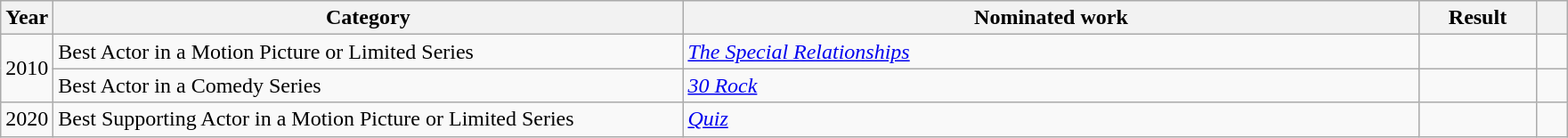<table class="wikitable">
<tr>
<th scope="col" style="width:1em;">Year</th>
<th scope="col" style="width:29em;">Category</th>
<th scope="col" style="width:34em;">Nominated work</th>
<th scope="col" style="width:5em;">Result</th>
<th scope="col" style="width:1em;"></th>
</tr>
<tr>
<td rowspan="2">2010</td>
<td>Best Actor in a Motion Picture or Limited Series</td>
<td><em><a href='#'>The Special Relationships</a></em></td>
<td></td>
<td></td>
</tr>
<tr>
<td>Best Actor in a Comedy Series</td>
<td><em><a href='#'>30 Rock</a></em></td>
<td></td>
<td></td>
</tr>
<tr>
<td>2020</td>
<td>Best Supporting Actor in a Motion Picture or Limited Series</td>
<td><em><a href='#'>Quiz</a></em></td>
<td></td>
<td></td>
</tr>
</table>
